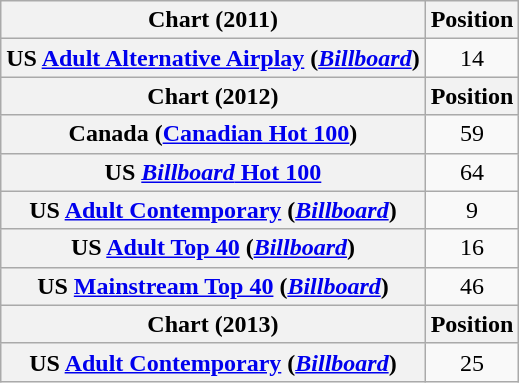<table class="wikitable plainrowheaders">
<tr>
<th scope="col">Chart (2011)</th>
<th scope="col">Position</th>
</tr>
<tr>
<th scope="row">US <a href='#'>Adult Alternative Airplay</a> (<em><a href='#'>Billboard</a></em>)</th>
<td style="text-align:center;">14</td>
</tr>
<tr>
<th scope="col">Chart (2012)</th>
<th scope="col">Position</th>
</tr>
<tr>
<th scope="row">Canada (<a href='#'>Canadian Hot 100</a>)</th>
<td style="text-align:center;">59</td>
</tr>
<tr>
<th scope="row">US <a href='#'><em>Billboard</em> Hot 100</a></th>
<td style="text-align:center;">64</td>
</tr>
<tr>
<th scope="row">US <a href='#'>Adult Contemporary</a> (<em><a href='#'>Billboard</a></em>)</th>
<td style="text-align:center;">9</td>
</tr>
<tr>
<th scope="row">US <a href='#'>Adult Top 40</a> (<em><a href='#'>Billboard</a></em>)</th>
<td style="text-align:center;">16</td>
</tr>
<tr>
<th scope="row">US <a href='#'>Mainstream Top 40</a> (<em><a href='#'>Billboard</a></em>)</th>
<td style="text-align:center;">46</td>
</tr>
<tr>
<th scope="col">Chart (2013)</th>
<th scope="col">Position</th>
</tr>
<tr>
<th scope="row">US <a href='#'>Adult Contemporary</a> (<em><a href='#'>Billboard</a></em>)</th>
<td style="text-align:center;">25</td>
</tr>
</table>
